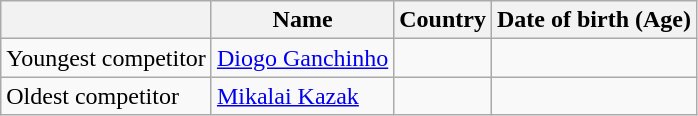<table class="wikitable sortable">
<tr>
<th></th>
<th>Name</th>
<th>Country</th>
<th>Date of birth (Age)</th>
</tr>
<tr>
<td>Youngest competitor</td>
<td><a href='#'>Diogo Ganchinho</a></td>
<td></td>
<td></td>
</tr>
<tr>
<td>Oldest competitor</td>
<td><a href='#'>Mikalai Kazak</a></td>
<td></td>
<td></td>
</tr>
</table>
